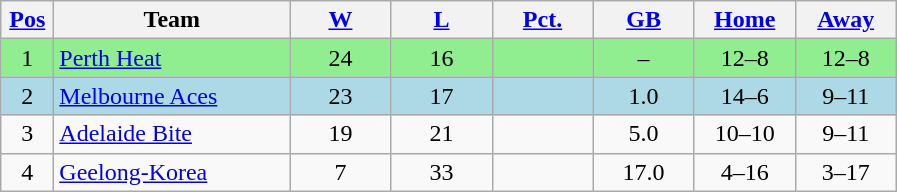<table class="wikitable plainrowheaders" border="1" style="text-align:center">
<tr>
<th scope="col" width=28><a href='#'>Pos</a></th>
<th scope="col" style="width:150px">Team</th>
<th scope="col" width=60><a href='#'>W</a></th>
<th scope="col" width=60><a href='#'>L</a></th>
<th scope="col" width=60><a href='#'>Pct.</a></th>
<th scope="col" width=60><a href='#'>GB</a></th>
<th scope="col" width=60><a href='#'>Home</a></th>
<th scope="col" width=60><a href='#'>Away</a></th>
</tr>
<tr style="background-color:lightgreen">
<td>1</td>
<td scope="row" style="text-align:left;background-color:"><a href='#'>Perth Heat</a></td>
<td>24</td>
<td>16</td>
<td></td>
<td>–</td>
<td>12–8</td>
<td>12–8</td>
</tr>
<tr style="background-color:lightblue">
<td>2</td>
<td scope="row" style="text-align:left;background-color:"><a href='#'>Melbourne Aces</a></td>
<td>23</td>
<td>17</td>
<td></td>
<td>1.0</td>
<td>14–6</td>
<td>9–11</td>
</tr>
<tr style="background-color:">
<td>3</td>
<td scope="row" style="text-align:left;background-color:"><a href='#'>Adelaide Bite</a></td>
<td>19</td>
<td>21</td>
<td></td>
<td>5.0</td>
<td>10–10</td>
<td>9–11</td>
</tr>
<tr style="background-color:">
<td>4</td>
<td scope="row" style="text-align:left;background-color:"><a href='#'>Geelong-Korea</a></td>
<td>7</td>
<td>33</td>
<td></td>
<td>17.0</td>
<td>4–16</td>
<td>3–17</td>
</tr>
</table>
